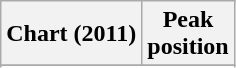<table class="wikitable sortable">
<tr>
<th>Chart (2011)</th>
<th>Peak <br> position</th>
</tr>
<tr>
</tr>
<tr>
</tr>
</table>
